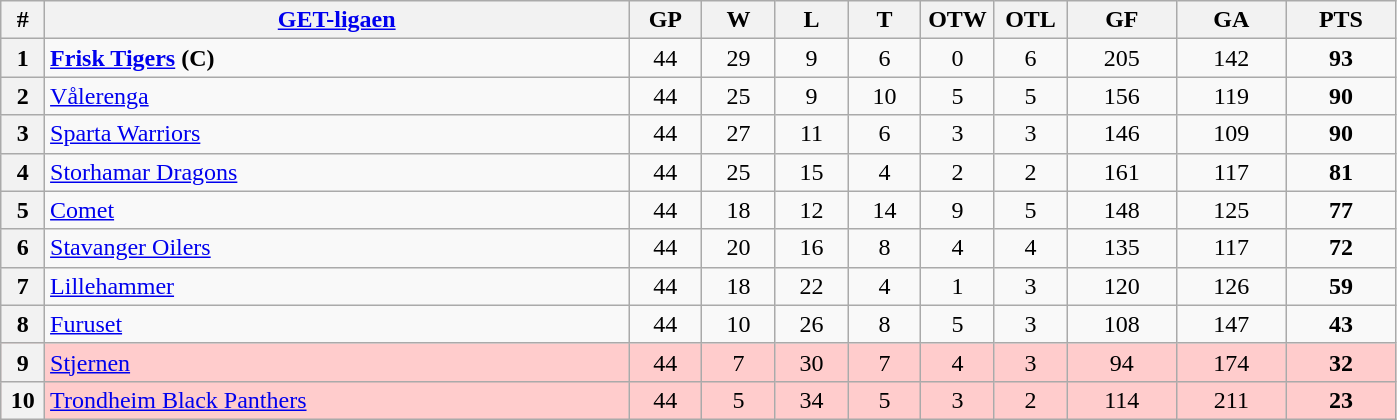<table class="wikitable sortable" style="text-align:center">
<tr>
<th width="3%">#<br></th>
<th width="40%"><a href='#'>GET-ligaen</a><br></th>
<th width="5%">GP<br></th>
<th width="5%">W<br></th>
<th width="5%">L<br></th>
<th width="5%">T<br></th>
<th width="5%">OTW<br></th>
<th width="5%">OTL<br></th>
<th width="7.5%">GF<br></th>
<th width="7.5%">GA<br></th>
<th width="7.5%">PTS<br></th>
</tr>
<tr>
<th>1</th>
<td align=left><strong><a href='#'>Frisk Tigers</a> (C)</strong></td>
<td>44</td>
<td>29</td>
<td>9</td>
<td>6</td>
<td>0</td>
<td>6</td>
<td>205</td>
<td>142</td>
<td><strong>93</strong></td>
</tr>
<tr>
<th>2</th>
<td align=left><a href='#'>Vålerenga</a></td>
<td>44</td>
<td>25</td>
<td>9</td>
<td>10</td>
<td>5</td>
<td>5</td>
<td>156</td>
<td>119</td>
<td><strong>90</strong></td>
</tr>
<tr>
<th>3</th>
<td align=left><a href='#'>Sparta Warriors</a></td>
<td>44</td>
<td>27</td>
<td>11</td>
<td>6</td>
<td>3</td>
<td>3</td>
<td>146</td>
<td>109</td>
<td><strong>90</strong></td>
</tr>
<tr>
<th>4</th>
<td align=left><a href='#'>Storhamar Dragons</a></td>
<td>44</td>
<td>25</td>
<td>15</td>
<td>4</td>
<td>2</td>
<td>2</td>
<td>161</td>
<td>117</td>
<td><strong>81</strong></td>
</tr>
<tr>
<th>5</th>
<td align=left><a href='#'>Comet</a></td>
<td>44</td>
<td>18</td>
<td>12</td>
<td>14</td>
<td>9</td>
<td>5</td>
<td>148</td>
<td>125</td>
<td><strong>77</strong></td>
</tr>
<tr>
<th>6</th>
<td align=left><a href='#'>Stavanger Oilers</a></td>
<td>44</td>
<td>20</td>
<td>16</td>
<td>8</td>
<td>4</td>
<td>4</td>
<td>135</td>
<td>117</td>
<td><strong>72</strong></td>
</tr>
<tr>
<th>7</th>
<td align=left><a href='#'>Lillehammer</a></td>
<td>44</td>
<td>18</td>
<td>22</td>
<td>4</td>
<td>1</td>
<td>3</td>
<td>120</td>
<td>126</td>
<td><strong>59</strong></td>
</tr>
<tr>
<th>8</th>
<td align=left><a href='#'>Furuset</a></td>
<td>44</td>
<td>10</td>
<td>26</td>
<td>8</td>
<td>5</td>
<td>3</td>
<td>108</td>
<td>147</td>
<td><strong>43</strong></td>
</tr>
<tr bgcolor=#ffcccc>
<th>9</th>
<td align=left><a href='#'>Stjernen</a></td>
<td>44</td>
<td>7</td>
<td>30</td>
<td>7</td>
<td>4</td>
<td>3</td>
<td>94</td>
<td>174</td>
<td><strong>32</strong></td>
</tr>
<tr bgcolor=#ffcccc>
<th>10</th>
<td align=left><a href='#'>Trondheim Black Panthers</a></td>
<td>44</td>
<td>5</td>
<td>34</td>
<td>5</td>
<td>3</td>
<td>2</td>
<td>114</td>
<td>211</td>
<td><strong>23</strong></td>
</tr>
</table>
